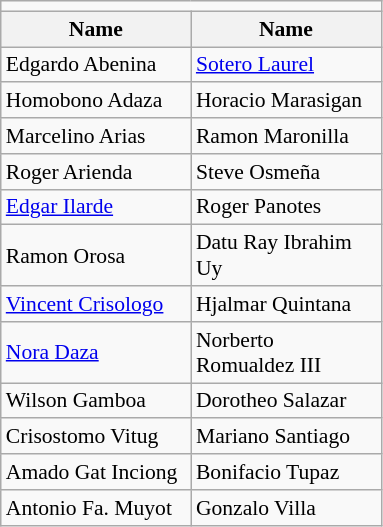<table class=wikitable style="font-size:90%">
<tr>
<td colspan=4 bgcolor=></td>
</tr>
<tr>
<th width=120px>Name</th>
<th width=120px>Name</th>
</tr>
<tr>
<td>Edgardo Abenina</td>
<td><a href='#'>Sotero Laurel</a></td>
</tr>
<tr>
<td>Homobono Adaza</td>
<td>Horacio Marasigan</td>
</tr>
<tr>
<td>Marcelino Arias</td>
<td>Ramon Maronilla</td>
</tr>
<tr>
<td>Roger Arienda</td>
<td>Steve Osmeña</td>
</tr>
<tr>
<td><a href='#'>Edgar Ilarde</a></td>
<td>Roger Panotes</td>
</tr>
<tr>
<td>Ramon Orosa</td>
<td>Datu Ray Ibrahim Uy</td>
</tr>
<tr>
<td><a href='#'>Vincent Crisologo</a></td>
<td>Hjalmar Quintana</td>
</tr>
<tr>
<td><a href='#'>Nora Daza</a></td>
<td>Norberto Romualdez III</td>
</tr>
<tr>
<td>Wilson Gamboa</td>
<td>Dorotheo Salazar</td>
</tr>
<tr>
<td>Crisostomo Vitug</td>
<td>Mariano Santiago</td>
</tr>
<tr>
<td>Amado Gat Inciong</td>
<td>Bonifacio Tupaz</td>
</tr>
<tr>
<td>Antonio Fa. Muyot</td>
<td>Gonzalo Villa</td>
</tr>
</table>
